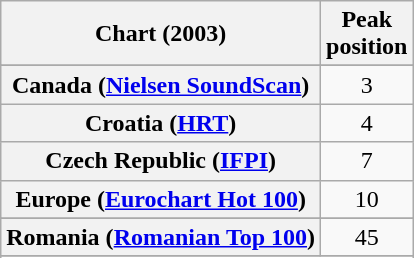<table class="wikitable sortable plainrowheaders" style="text-align:center">
<tr>
<th>Chart (2003)</th>
<th>Peak<br>position</th>
</tr>
<tr>
</tr>
<tr>
</tr>
<tr>
</tr>
<tr>
</tr>
<tr>
<th scope="row">Canada (<a href='#'>Nielsen SoundScan</a>)</th>
<td>3</td>
</tr>
<tr>
<th scope=row>Croatia (<a href='#'>HRT</a>)</th>
<td>4</td>
</tr>
<tr>
<th scope="row">Czech Republic (<a href='#'>IFPI</a>)</th>
<td>7</td>
</tr>
<tr>
<th scope="row">Europe (<a href='#'>Eurochart Hot 100</a>)</th>
<td>10</td>
</tr>
<tr>
</tr>
<tr>
</tr>
<tr>
</tr>
<tr>
</tr>
<tr>
</tr>
<tr>
</tr>
<tr>
</tr>
<tr>
</tr>
<tr>
</tr>
<tr>
</tr>
<tr>
<th scope="row">Romania (<a href='#'>Romanian Top 100</a>)</th>
<td>45</td>
</tr>
<tr>
</tr>
<tr>
</tr>
<tr>
</tr>
<tr>
</tr>
<tr>
</tr>
<tr>
</tr>
<tr>
</tr>
<tr>
</tr>
<tr>
</tr>
</table>
